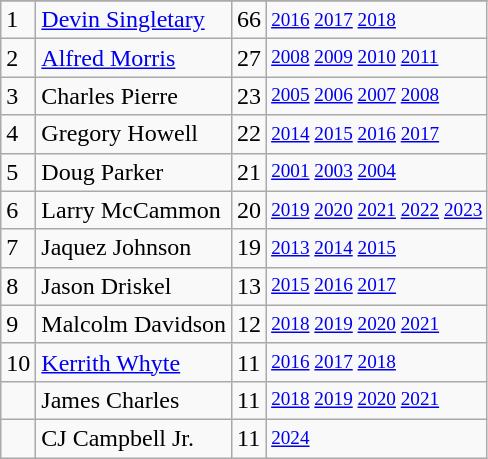<table class="wikitable">
<tr>
</tr>
<tr>
<td>1</td>
<td><a href='#'>Devin Singletary</a></td>
<td>66</td>
<td style="font-size:80%;"><a href='#'>2016</a> <a href='#'>2017</a> <a href='#'>2018</a></td>
</tr>
<tr>
<td>2</td>
<td><a href='#'>Alfred Morris</a></td>
<td>27</td>
<td style="font-size:80%;"><a href='#'>2008</a> <a href='#'>2009</a> <a href='#'>2010</a> <a href='#'>2011</a></td>
</tr>
<tr>
<td>3</td>
<td>Charles Pierre</td>
<td>23</td>
<td style="font-size:80%;"><a href='#'>2005</a> <a href='#'>2006</a> <a href='#'>2007</a> <a href='#'>2008</a></td>
</tr>
<tr>
<td>4</td>
<td>Gregory Howell</td>
<td>22</td>
<td style="font-size:80%;"><a href='#'>2014</a> <a href='#'>2015</a> <a href='#'>2016</a>  <a href='#'>2017</a></td>
</tr>
<tr>
<td>5</td>
<td>Doug Parker</td>
<td>21</td>
<td style="font-size:80%;"><a href='#'>2001</a> <a href='#'>2003</a> <a href='#'>2004</a></td>
</tr>
<tr>
<td>6</td>
<td>Larry McCammon</td>
<td>20</td>
<td style="font-size:80%;"><a href='#'>2019</a> <a href='#'>2020</a> <a href='#'>2021</a> <a href='#'>2022</a> <a href='#'>2023</a></td>
</tr>
<tr>
<td>7</td>
<td>Jaquez Johnson</td>
<td>19</td>
<td style="font-size:80%;"><a href='#'>2013</a> <a href='#'>2014</a> <a href='#'>2015</a></td>
</tr>
<tr>
<td>8</td>
<td>Jason Driskel</td>
<td>13</td>
<td style="font-size:80%;"><a href='#'>2015</a> <a href='#'>2016</a> <a href='#'>2017</a></td>
</tr>
<tr>
<td>9</td>
<td>Malcolm Davidson</td>
<td>12</td>
<td style="font-size:80%;"><a href='#'>2018</a> <a href='#'>2019</a> <a href='#'>2020</a> <a href='#'>2021</a></td>
</tr>
<tr>
<td>10</td>
<td><a href='#'>Kerrith Whyte</a></td>
<td>11</td>
<td style="font-size:80%;"><a href='#'>2016</a> <a href='#'>2017</a> <a href='#'>2018</a></td>
</tr>
<tr>
<td></td>
<td>James Charles</td>
<td>11</td>
<td style="font-size:80%;"><a href='#'>2018</a> <a href='#'>2019</a> <a href='#'>2020</a> <a href='#'>2021</a></td>
</tr>
<tr>
<td></td>
<td>CJ Campbell Jr.</td>
<td>11</td>
<td style="font-size:80%;"><a href='#'>2024</a></td>
</tr>
</table>
